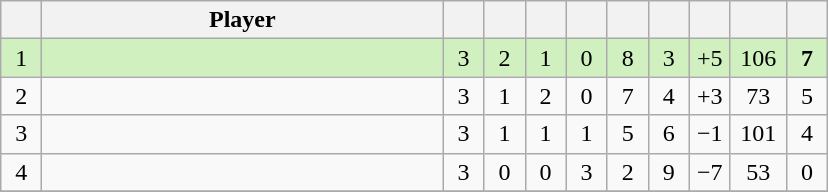<table class="wikitable" style="text-align:center;">
<tr>
<th width=20></th>
<th width=260>Player</th>
<th width=20></th>
<th width=20></th>
<th width=20></th>
<th width=20></th>
<th width=20></th>
<th width=20></th>
<th width=20></th>
<th width=30></th>
<th width=20></th>
</tr>
<tr style="background:#D0F0C0;">
<td>1</td>
<td align=left> <small></small></td>
<td>3</td>
<td>2</td>
<td>1</td>
<td>0</td>
<td>8</td>
<td>3</td>
<td>+5</td>
<td>106</td>
<td><strong>7</strong></td>
</tr>
<tr>
<td>2</td>
<td align=left> <small></small></td>
<td>3</td>
<td>1</td>
<td>2</td>
<td>0</td>
<td>7</td>
<td>4</td>
<td>+3</td>
<td>73</td>
<td>5</td>
</tr>
<tr>
<td>3</td>
<td align=left> <small></small></td>
<td>3</td>
<td>1</td>
<td>1</td>
<td>1</td>
<td>5</td>
<td>6</td>
<td>−1</td>
<td>101</td>
<td>4</td>
</tr>
<tr>
<td>4</td>
<td align=left> <small></small></td>
<td>3</td>
<td>0</td>
<td>0</td>
<td>3</td>
<td>2</td>
<td>9</td>
<td>−7</td>
<td>53</td>
<td>0</td>
</tr>
<tr>
</tr>
</table>
